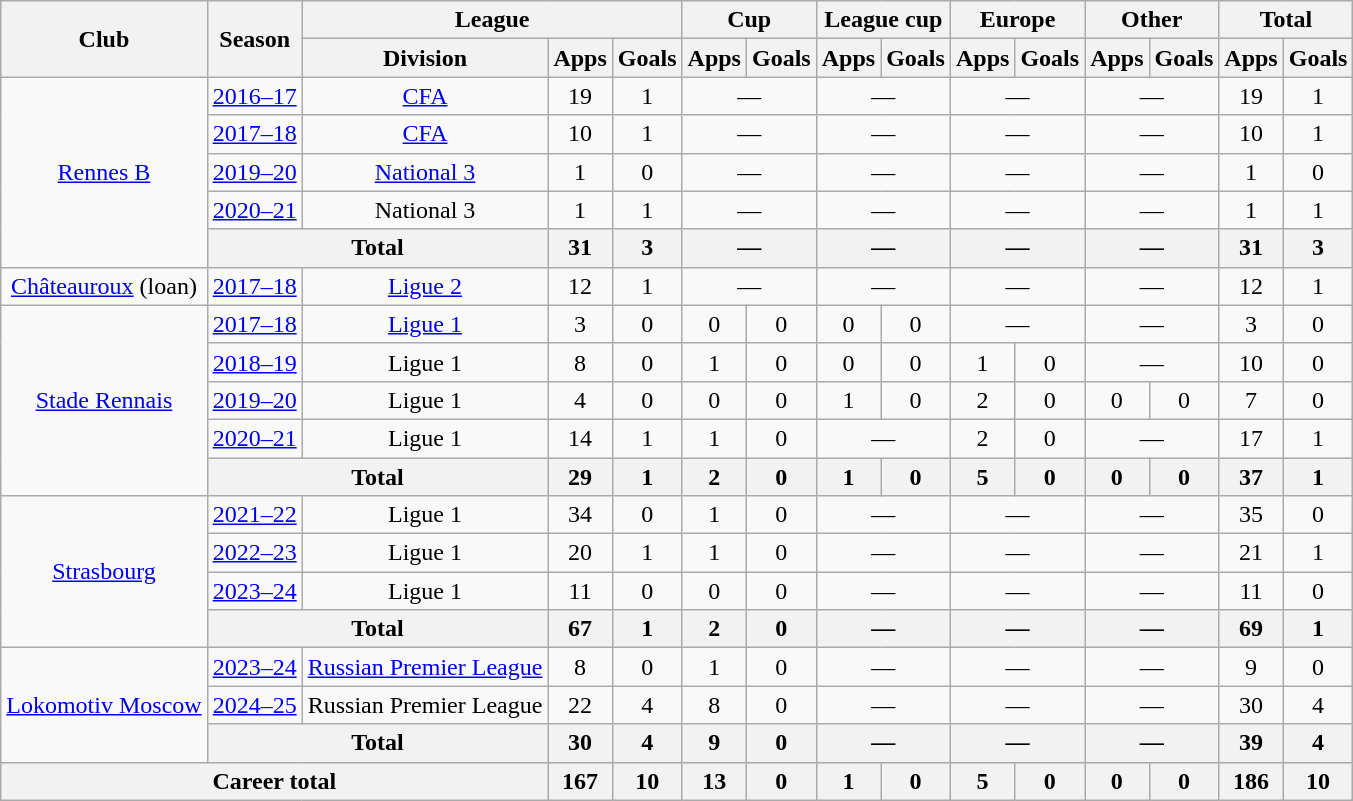<table class="wikitable" style="text-align: center">
<tr>
<th rowspan="2">Club</th>
<th rowspan="2">Season</th>
<th colspan="3">League</th>
<th colspan="2">Cup</th>
<th colspan="2">League cup</th>
<th colspan="2">Europe</th>
<th colspan="2">Other</th>
<th colspan="2">Total</th>
</tr>
<tr>
<th>Division</th>
<th>Apps</th>
<th>Goals</th>
<th>Apps</th>
<th>Goals</th>
<th>Apps</th>
<th>Goals</th>
<th>Apps</th>
<th>Goals</th>
<th>Apps</th>
<th>Goals</th>
<th>Apps</th>
<th>Goals</th>
</tr>
<tr>
<td rowspan="5"><a href='#'>Rennes B</a></td>
<td><a href='#'>2016–17</a></td>
<td><a href='#'>CFA</a></td>
<td>19</td>
<td>1</td>
<td colspan="2">—</td>
<td colspan="2">—</td>
<td colspan="2">—</td>
<td colspan="2">—</td>
<td>19</td>
<td>1</td>
</tr>
<tr>
<td><a href='#'>2017–18</a></td>
<td><a href='#'>CFA</a></td>
<td>10</td>
<td>1</td>
<td colspan="2">—</td>
<td colspan="2">—</td>
<td colspan="2">—</td>
<td colspan="2">—</td>
<td>10</td>
<td>1</td>
</tr>
<tr>
<td><a href='#'>2019–20</a></td>
<td><a href='#'>National 3</a></td>
<td>1</td>
<td>0</td>
<td colspan="2">—</td>
<td colspan="2">—</td>
<td colspan="2">—</td>
<td colspan="2">—</td>
<td>1</td>
<td>0</td>
</tr>
<tr>
<td><a href='#'>2020–21</a></td>
<td>National 3</td>
<td>1</td>
<td>1</td>
<td colspan="2">—</td>
<td colspan="2">—</td>
<td colspan="2">—</td>
<td colspan="2">—</td>
<td>1</td>
<td>1</td>
</tr>
<tr>
<th colspan="2">Total</th>
<th>31</th>
<th>3</th>
<th colspan="2">—</th>
<th colspan="2">—</th>
<th colspan="2">—</th>
<th colspan="2">—</th>
<th>31</th>
<th>3</th>
</tr>
<tr>
<td><a href='#'>Châteauroux</a> (loan)</td>
<td><a href='#'>2017–18</a></td>
<td><a href='#'>Ligue 2</a></td>
<td>12</td>
<td>1</td>
<td colspan="2">—</td>
<td colspan="2">—</td>
<td colspan="2">—</td>
<td colspan="2">—</td>
<td>12</td>
<td>1</td>
</tr>
<tr>
<td rowspan="5"><a href='#'>Stade Rennais</a></td>
<td><a href='#'>2017–18</a></td>
<td><a href='#'>Ligue 1</a></td>
<td>3</td>
<td>0</td>
<td>0</td>
<td>0</td>
<td>0</td>
<td>0</td>
<td colspan="2">—</td>
<td colspan="2">—</td>
<td>3</td>
<td>0</td>
</tr>
<tr>
<td><a href='#'>2018–19</a></td>
<td>Ligue 1</td>
<td>8</td>
<td>0</td>
<td>1</td>
<td>0</td>
<td>0</td>
<td>0</td>
<td>1</td>
<td>0</td>
<td colspan="2">—</td>
<td>10</td>
<td>0</td>
</tr>
<tr>
<td><a href='#'>2019–20</a></td>
<td>Ligue 1</td>
<td>4</td>
<td>0</td>
<td>0</td>
<td>0</td>
<td>1</td>
<td>0</td>
<td>2</td>
<td>0</td>
<td>0</td>
<td>0</td>
<td>7</td>
<td>0</td>
</tr>
<tr>
<td><a href='#'>2020–21</a></td>
<td>Ligue 1</td>
<td>14</td>
<td>1</td>
<td>1</td>
<td>0</td>
<td colspan="2">—</td>
<td>2</td>
<td>0</td>
<td colspan="2">—</td>
<td>17</td>
<td>1</td>
</tr>
<tr>
<th colspan="2">Total</th>
<th>29</th>
<th>1</th>
<th>2</th>
<th>0</th>
<th>1</th>
<th>0</th>
<th>5</th>
<th>0</th>
<th>0</th>
<th>0</th>
<th>37</th>
<th>1</th>
</tr>
<tr>
<td rowspan="4"><a href='#'>Strasbourg</a></td>
<td><a href='#'>2021–22</a></td>
<td>Ligue 1</td>
<td>34</td>
<td>0</td>
<td>1</td>
<td>0</td>
<td colspan="2">—</td>
<td colspan="2">—</td>
<td colspan="2">—</td>
<td>35</td>
<td>0</td>
</tr>
<tr>
<td><a href='#'>2022–23</a></td>
<td>Ligue 1</td>
<td>20</td>
<td>1</td>
<td>1</td>
<td>0</td>
<td colspan="2">—</td>
<td colspan="2">—</td>
<td colspan="2">—</td>
<td>21</td>
<td>1</td>
</tr>
<tr>
<td><a href='#'>2023–24</a></td>
<td>Ligue 1</td>
<td>11</td>
<td>0</td>
<td>0</td>
<td>0</td>
<td colspan="2">—</td>
<td colspan="2">—</td>
<td colspan="2">—</td>
<td>11</td>
<td>0</td>
</tr>
<tr>
<th colspan="2">Total</th>
<th>67</th>
<th>1</th>
<th>2</th>
<th>0</th>
<th colspan="2">—</th>
<th colspan="2">—</th>
<th colspan="2">—</th>
<th>69</th>
<th>1</th>
</tr>
<tr>
<td rowspan="3"><a href='#'>Lokomotiv Moscow</a></td>
<td><a href='#'>2023–24</a></td>
<td><a href='#'>Russian Premier League</a></td>
<td>8</td>
<td>0</td>
<td>1</td>
<td>0</td>
<td colspan="2">—</td>
<td colspan="2">—</td>
<td colspan="2">—</td>
<td>9</td>
<td>0</td>
</tr>
<tr>
<td><a href='#'>2024–25</a></td>
<td>Russian Premier League</td>
<td>22</td>
<td>4</td>
<td>8</td>
<td>0</td>
<td colspan="2">—</td>
<td colspan="2">—</td>
<td colspan="2">—</td>
<td>30</td>
<td>4</td>
</tr>
<tr>
<th colspan="2">Total</th>
<th>30</th>
<th>4</th>
<th>9</th>
<th>0</th>
<th colspan=2>—</th>
<th colspan=2>—</th>
<th colspan="2">—</th>
<th>39</th>
<th>4</th>
</tr>
<tr>
<th colspan="3">Career total</th>
<th>167</th>
<th>10</th>
<th>13</th>
<th>0</th>
<th>1</th>
<th>0</th>
<th>5</th>
<th>0</th>
<th>0</th>
<th>0</th>
<th>186</th>
<th>10</th>
</tr>
</table>
